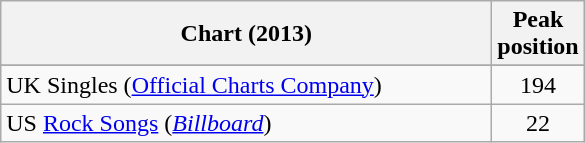<table class="wikitable sortable">
<tr>
<th style="width:20em;">Chart (2013)</th>
<th>Peak<br>position</th>
</tr>
<tr>
</tr>
<tr>
<td>UK Singles (<a href='#'>Official Charts Company</a>)</td>
<td style="text-align:center;">194</td>
</tr>
<tr>
<td>US <a href='#'>Rock Songs</a> (<em><a href='#'>Billboard</a></em>)</td>
<td style="text-align:center;">22</td>
</tr>
</table>
